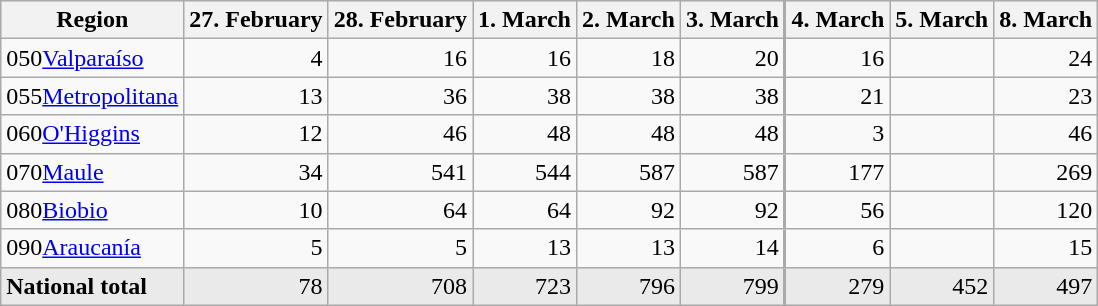<table class="wikitable sortable">
<tr style="background:#eaeaea;">
<th>Region</th>
<th>27. February</th>
<th>28. February</th>
<th>1. March</th>
<th>2. March</th>
<th>3. March</th>
<th style="border-left: 2px #aaa solid;">4. March</th>
<th>5. March</th>
<th>8. March</th>
</tr>
<tr>
<td><span>050</span><a href='#'>Valparaíso</a></td>
<td style="text-align:right;">4</td>
<td style="text-align:right;">16</td>
<td style="text-align:right;">16</td>
<td style="text-align:right;">18</td>
<td style="text-align:right;">20</td>
<td style="border-left:2px #aaa solid; text-align:right;">16</td>
<td style="text-align:right;"></td>
<td style="text-align:right;">24</td>
</tr>
<tr>
<td><span>055</span><a href='#'>Metropolitana</a></td>
<td style="text-align:right;">13</td>
<td style="text-align:right;">36</td>
<td style="text-align:right;">38</td>
<td style="text-align:right;">38</td>
<td style="text-align:right;">38</td>
<td style="border-left:2px #aaa solid; text-align:right;">21</td>
<td style="text-align:right;"></td>
<td style="text-align:right;">23</td>
</tr>
<tr>
<td><span>060</span><a href='#'>O'Higgins</a></td>
<td style="text-align:right;">12</td>
<td style="text-align:right;">46</td>
<td style="text-align:right;">48</td>
<td style="text-align:right;">48</td>
<td style="text-align:right;">48</td>
<td style="border-left:2px #aaa solid; text-align:right;">3</td>
<td style="text-align:right;"></td>
<td style="text-align:right;">46</td>
</tr>
<tr>
<td><span>070</span><a href='#'>Maule</a></td>
<td style="text-align:right;">34</td>
<td style="text-align:right;">541</td>
<td style="text-align:right;">544</td>
<td style="text-align:right;">587</td>
<td style="text-align:right;">587</td>
<td style="border-left:2px #aaa solid; text-align:right;">177</td>
<td style="text-align:right;"></td>
<td style="text-align:right;">269</td>
</tr>
<tr>
<td><span>080</span><a href='#'>Biobio</a></td>
<td style="text-align:right;">10</td>
<td style="text-align:right;">64</td>
<td style="text-align:right;">64</td>
<td style="text-align:right;">92</td>
<td style="text-align:right;">92</td>
<td style="border-left:2px #aaa solid; text-align:right;">56</td>
<td style="text-align:right;"></td>
<td style="text-align:right;">120</td>
</tr>
<tr>
<td><span>090</span><a href='#'>Araucanía</a></td>
<td style="text-align:right;">5</td>
<td style="text-align:right;">5</td>
<td style="text-align:right;">13</td>
<td style="text-align:right;">13</td>
<td style="text-align:right;">14</td>
<td style="border-left:2px #aaa solid; text-align:right;">6</td>
<td style="text-align:right;"></td>
<td style="text-align:right;">15</td>
</tr>
<tr class="sortbottom" style="background:#eaeaea;">
<td><strong>National total</strong></td>
<td style="text-align:right;">78</td>
<td style="text-align:right;">708</td>
<td style="text-align:right;">723</td>
<td style="text-align:right;">796</td>
<td style="text-align:right;">799</td>
<td style="border-left:2px #aaa solid; text-align:right;">279</td>
<td style="text-align:right;">452</td>
<td style="text-align:right;">497</td>
</tr>
</table>
